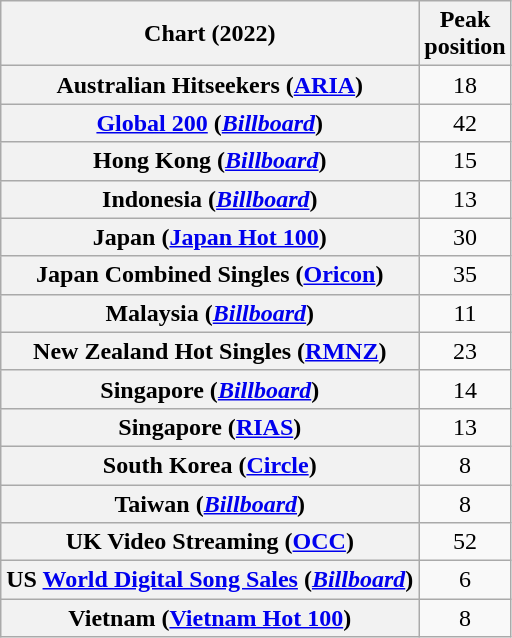<table class="wikitable sortable plainrowheaders" style="text-align:center">
<tr>
<th scope="col">Chart (2022)</th>
<th scope="col">Peak<br>position</th>
</tr>
<tr>
<th scope="row">Australian Hitseekers (<a href='#'>ARIA</a>)</th>
<td>18</td>
</tr>
<tr>
<th scope="row"><a href='#'>Global 200</a> (<em><a href='#'>Billboard</a></em>)</th>
<td>42</td>
</tr>
<tr>
<th scope="row">Hong Kong (<em><a href='#'>Billboard</a></em>)</th>
<td>15</td>
</tr>
<tr>
<th scope="row">Indonesia (<em><a href='#'>Billboard</a></em>)</th>
<td>13</td>
</tr>
<tr>
<th scope="row">Japan (<a href='#'>Japan Hot 100</a>)</th>
<td>30</td>
</tr>
<tr>
<th scope="row">Japan Combined Singles (<a href='#'>Oricon</a>)</th>
<td>35</td>
</tr>
<tr>
<th scope="row">Malaysia (<em><a href='#'>Billboard</a></em>)</th>
<td>11</td>
</tr>
<tr>
<th scope="row">New Zealand Hot Singles (<a href='#'>RMNZ</a>)</th>
<td>23</td>
</tr>
<tr>
<th scope="row">Singapore (<em><a href='#'>Billboard</a></em>)</th>
<td>14</td>
</tr>
<tr>
<th scope="row">Singapore (<a href='#'>RIAS</a>)</th>
<td>13</td>
</tr>
<tr>
<th scope="row">South Korea (<a href='#'>Circle</a>)</th>
<td>8</td>
</tr>
<tr>
<th scope="row">Taiwan (<em><a href='#'>Billboard</a></em>)</th>
<td>8</td>
</tr>
<tr>
<th scope="row">UK Video Streaming (<a href='#'>OCC</a>)</th>
<td>52</td>
</tr>
<tr>
<th scope="row">US <a href='#'>World Digital Song Sales</a> (<em><a href='#'>Billboard</a></em>)</th>
<td>6</td>
</tr>
<tr>
<th scope="row">Vietnam (<a href='#'>Vietnam Hot 100</a>)</th>
<td>8</td>
</tr>
</table>
